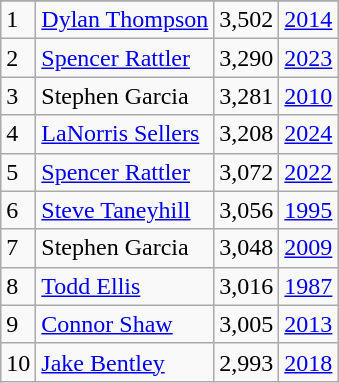<table class="wikitable">
<tr>
</tr>
<tr>
<td>1</td>
<td><a href='#'>Dylan Thompson</a></td>
<td><abbr>3,502</abbr></td>
<td><a href='#'>2014</a></td>
</tr>
<tr>
<td>2</td>
<td><a href='#'>Spencer Rattler</a></td>
<td><abbr>3,290</abbr></td>
<td><a href='#'>2023</a></td>
</tr>
<tr>
<td>3</td>
<td>Stephen Garcia</td>
<td><abbr>3,281</abbr></td>
<td><a href='#'>2010</a></td>
</tr>
<tr>
<td>4</td>
<td><a href='#'>LaNorris Sellers</a></td>
<td><abbr>3,208</abbr></td>
<td><a href='#'>2024</a></td>
</tr>
<tr>
<td>5</td>
<td><a href='#'>Spencer Rattler</a></td>
<td><abbr>3,072</abbr></td>
<td><a href='#'>2022</a></td>
</tr>
<tr>
<td>6</td>
<td><a href='#'>Steve Taneyhill</a></td>
<td><abbr>3,056</abbr></td>
<td><a href='#'>1995</a></td>
</tr>
<tr>
<td>7</td>
<td>Stephen Garcia</td>
<td><abbr>3,048</abbr></td>
<td><a href='#'>2009</a></td>
</tr>
<tr>
<td>8</td>
<td><a href='#'>Todd Ellis</a></td>
<td><abbr>3,016</abbr></td>
<td><a href='#'>1987</a></td>
</tr>
<tr>
<td>9</td>
<td><a href='#'>Connor Shaw</a></td>
<td><abbr>3,005</abbr></td>
<td><a href='#'>2013</a></td>
</tr>
<tr>
<td>10</td>
<td><a href='#'>Jake Bentley</a></td>
<td><abbr>2,993</abbr></td>
<td><a href='#'>2018</a></td>
</tr>
</table>
